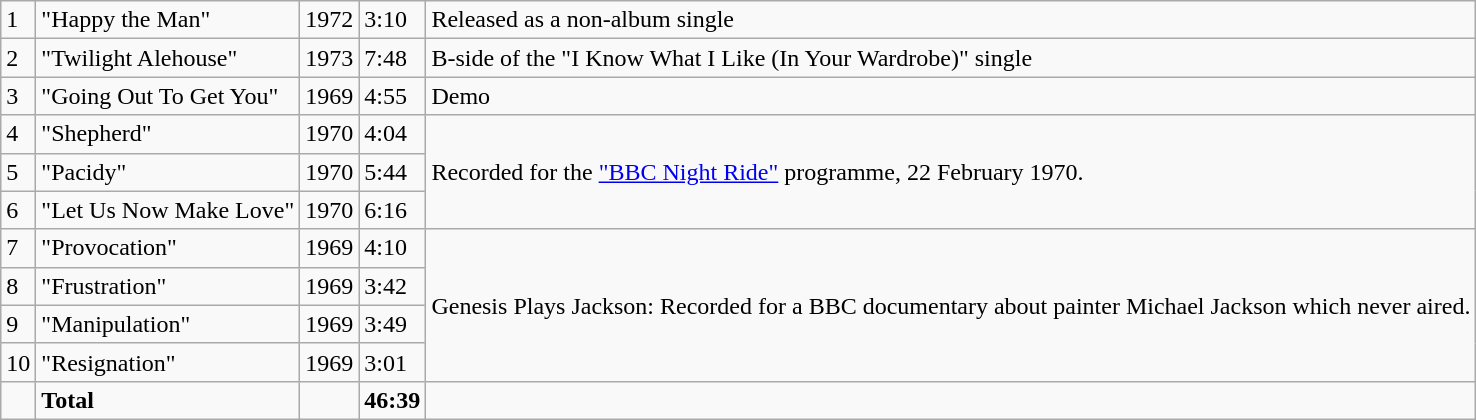<table class="wikitable">
<tr>
<td>1</td>
<td>"Happy the Man"</td>
<td>1972</td>
<td>3:10</td>
<td>Released as a non-album single</td>
</tr>
<tr>
<td>2</td>
<td>"Twilight Alehouse"</td>
<td>1973</td>
<td>7:48</td>
<td>B-side of the "I Know What I Like (In Your Wardrobe)" single</td>
</tr>
<tr>
<td>3</td>
<td>"Going Out To Get You"</td>
<td>1969</td>
<td>4:55</td>
<td>Demo</td>
</tr>
<tr>
<td>4</td>
<td>"Shepherd"</td>
<td>1970</td>
<td>4:04</td>
<td RowSpan="3">Recorded for the <a href='#'>"BBC Night Ride"</a> programme, 22 February 1970.</td>
</tr>
<tr>
<td>5</td>
<td>"Pacidy"</td>
<td>1970</td>
<td>5:44</td>
</tr>
<tr>
<td>6</td>
<td>"Let Us Now Make Love"</td>
<td>1970</td>
<td>6:16</td>
</tr>
<tr>
<td>7</td>
<td>"Provocation"</td>
<td>1969</td>
<td>4:10</td>
<td RowSpan="4">Genesis Plays Jackson: Recorded for a BBC documentary about painter Michael Jackson which never aired.</td>
</tr>
<tr>
<td>8</td>
<td>"Frustration"</td>
<td>1969</td>
<td>3:42</td>
</tr>
<tr>
<td>9</td>
<td>"Manipulation"</td>
<td>1969</td>
<td>3:49</td>
</tr>
<tr>
<td>10</td>
<td>"Resignation"</td>
<td>1969</td>
<td>3:01</td>
</tr>
<tr>
<td></td>
<td><strong>Total</strong></td>
<td></td>
<td><strong>46:39</strong></td>
<td></td>
</tr>
</table>
